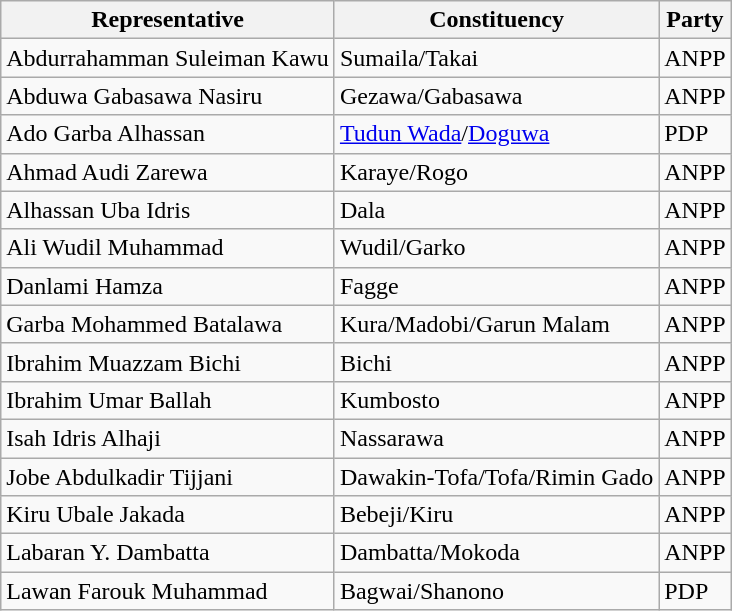<table class="wikitable" border="1">
<tr>
<th>Representative</th>
<th>Constituency</th>
<th>Party</th>
</tr>
<tr>
<td>Abdurrahamman Suleiman Kawu</td>
<td>Sumaila/Takai</td>
<td>ANPP</td>
</tr>
<tr>
<td>Abduwa Gabasawa Nasiru</td>
<td>Gezawa/Gabasawa</td>
<td>ANPP</td>
</tr>
<tr>
<td>Ado Garba Alhassan</td>
<td><a href='#'>Tudun Wada</a>/<a href='#'>Doguwa</a></td>
<td>PDP</td>
</tr>
<tr>
<td>Ahmad Audi Zarewa</td>
<td>Karaye/Rogo</td>
<td>ANPP</td>
</tr>
<tr>
<td>Alhassan Uba Idris</td>
<td>Dala</td>
<td>ANPP</td>
</tr>
<tr>
<td>Ali Wudil Muhammad</td>
<td>Wudil/Garko</td>
<td>ANPP</td>
</tr>
<tr>
<td>Danlami Hamza</td>
<td>Fagge</td>
<td>ANPP</td>
</tr>
<tr>
<td>Garba Mohammed Batalawa</td>
<td>Kura/Madobi/Garun Malam</td>
<td>ANPP</td>
</tr>
<tr>
<td>Ibrahim Muazzam Bichi</td>
<td>Bichi</td>
<td>ANPP</td>
</tr>
<tr>
<td>Ibrahim Umar Ballah</td>
<td>Kumbosto</td>
<td>ANPP</td>
</tr>
<tr>
<td>Isah Idris Alhaji</td>
<td>Nassarawa</td>
<td>ANPP</td>
</tr>
<tr>
<td>Jobe Abdulkadir Tijjani</td>
<td>Dawakin-Tofa/Tofa/Rimin Gado</td>
<td>ANPP</td>
</tr>
<tr>
<td>Kiru Ubale Jakada</td>
<td>Bebeji/Kiru</td>
<td>ANPP</td>
</tr>
<tr>
<td>Labaran Y. Dambatta</td>
<td>Dambatta/Mokoda</td>
<td>ANPP</td>
</tr>
<tr>
<td>Lawan Farouk Muhammad</td>
<td>Bagwai/Shanono</td>
<td>PDP</td>
</tr>
</table>
